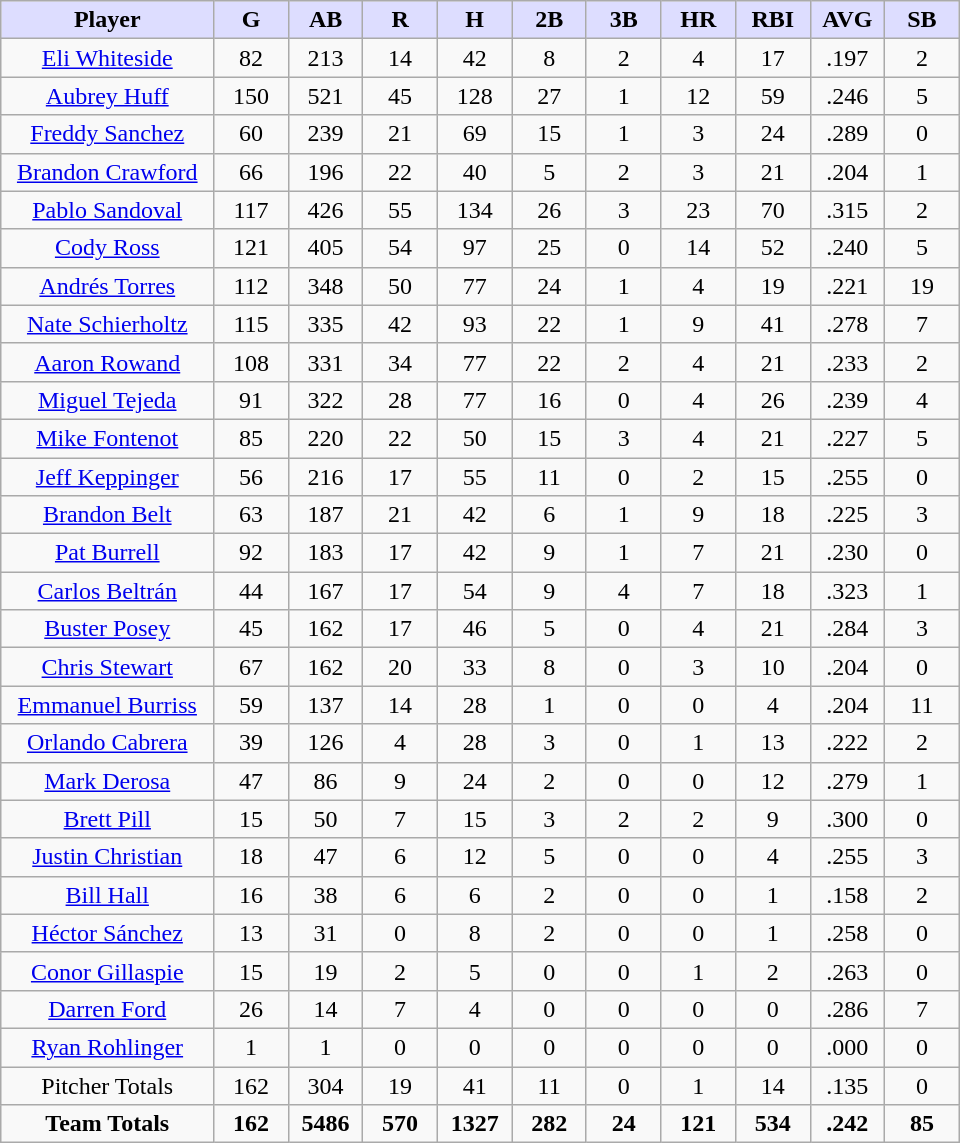<table class="wikitable sortable" style="text-align:center; border:1px; cellpadding:2; cellspacing:0;">
<tr>
<th style="background:#ddf; width:20%;">Player</th>
<th style="background:#ddf; width:7%;">G</th>
<th style="background:#ddf; width:7%;">AB</th>
<th style="background:#ddf; width:7%;">R</th>
<th style="background:#ddf; width:7%;">H</th>
<th style="background:#ddf; width:7%;">2B</th>
<th style="background:#ddf; width:7%;">3B</th>
<th style="background:#ddf; width:7%;">HR</th>
<th style="background:#ddf; width:7%;">RBI</th>
<th style="background:#ddf; width:7%;">AVG</th>
<th style="background:#ddf; width:7%;">SB</th>
</tr>
<tr align="center">
<td><a href='#'>Eli Whiteside</a></td>
<td>82</td>
<td>213</td>
<td>14</td>
<td>42</td>
<td>8</td>
<td>2</td>
<td>4</td>
<td>17</td>
<td>.197</td>
<td>2</td>
</tr>
<tr align=center>
<td><a href='#'>Aubrey Huff</a></td>
<td>150</td>
<td>521</td>
<td>45</td>
<td>128</td>
<td>27</td>
<td>1</td>
<td>12</td>
<td>59</td>
<td>.246</td>
<td>5</td>
</tr>
<tr align=center>
<td><a href='#'>Freddy Sanchez</a></td>
<td>60</td>
<td>239</td>
<td>21</td>
<td>69</td>
<td>15</td>
<td>1</td>
<td>3</td>
<td>24</td>
<td>.289</td>
<td>0</td>
</tr>
<tr align=center>
<td><a href='#'>Brandon Crawford</a></td>
<td>66</td>
<td>196</td>
<td>22</td>
<td>40</td>
<td>5</td>
<td>2</td>
<td>3</td>
<td>21</td>
<td>.204</td>
<td>1</td>
</tr>
<tr align=center>
<td><a href='#'>Pablo Sandoval</a></td>
<td>117</td>
<td>426</td>
<td>55</td>
<td>134</td>
<td>26</td>
<td>3</td>
<td>23</td>
<td>70</td>
<td>.315</td>
<td>2</td>
</tr>
<tr align="center">
<td><a href='#'>Cody Ross</a></td>
<td>121</td>
<td>405</td>
<td>54</td>
<td>97</td>
<td>25</td>
<td>0</td>
<td>14</td>
<td>52</td>
<td>.240</td>
<td>5</td>
</tr>
<tr align=center>
<td><a href='#'>Andrés Torres</a></td>
<td>112</td>
<td>348</td>
<td>50</td>
<td>77</td>
<td>24</td>
<td>1</td>
<td>4</td>
<td>19</td>
<td>.221</td>
<td>19</td>
</tr>
<tr align=center>
<td><a href='#'>Nate Schierholtz</a></td>
<td>115</td>
<td>335</td>
<td>42</td>
<td>93</td>
<td>22</td>
<td>1</td>
<td>9</td>
<td>41</td>
<td>.278</td>
<td>7</td>
</tr>
<tr align=center>
<td><a href='#'>Aaron Rowand</a></td>
<td>108</td>
<td>331</td>
<td>34</td>
<td>77</td>
<td>22</td>
<td>2</td>
<td>4</td>
<td>21</td>
<td>.233</td>
<td>2</td>
</tr>
<tr align=center>
<td><a href='#'>Miguel Tejeda</a></td>
<td>91</td>
<td>322</td>
<td>28</td>
<td>77</td>
<td>16</td>
<td>0</td>
<td>4</td>
<td>26</td>
<td>.239</td>
<td>4</td>
</tr>
<tr align=center>
<td><a href='#'>Mike Fontenot</a></td>
<td>85</td>
<td>220</td>
<td>22</td>
<td>50</td>
<td>15</td>
<td>3</td>
<td>4</td>
<td>21</td>
<td>.227</td>
<td>5</td>
</tr>
<tr align=center>
<td><a href='#'>Jeff Keppinger</a></td>
<td>56</td>
<td>216</td>
<td>17</td>
<td>55</td>
<td>11</td>
<td>0</td>
<td>2</td>
<td>15</td>
<td>.255</td>
<td>0</td>
</tr>
<tr align=center>
<td><a href='#'>Brandon Belt</a></td>
<td>63</td>
<td>187</td>
<td>21</td>
<td>42</td>
<td>6</td>
<td>1</td>
<td>9</td>
<td>18</td>
<td>.225</td>
<td>3</td>
</tr>
<tr align=center>
<td><a href='#'>Pat Burrell</a></td>
<td>92</td>
<td>183</td>
<td>17</td>
<td>42</td>
<td>9</td>
<td>1</td>
<td>7</td>
<td>21</td>
<td>.230</td>
<td>0</td>
</tr>
<tr align=center>
<td><a href='#'>Carlos Beltrán</a></td>
<td>44</td>
<td>167</td>
<td>17</td>
<td>54</td>
<td>9</td>
<td>4</td>
<td>7</td>
<td>18</td>
<td>.323</td>
<td>1</td>
</tr>
<tr align=center>
<td><a href='#'>Buster Posey</a></td>
<td>45</td>
<td>162</td>
<td>17</td>
<td>46</td>
<td>5</td>
<td>0</td>
<td>4</td>
<td>21</td>
<td>.284</td>
<td>3</td>
</tr>
<tr align=center>
<td><a href='#'>Chris Stewart</a></td>
<td>67</td>
<td>162</td>
<td>20</td>
<td>33</td>
<td>8</td>
<td>0</td>
<td>3</td>
<td>10</td>
<td>.204</td>
<td>0</td>
</tr>
<tr align=center>
<td><a href='#'>Emmanuel Burriss</a></td>
<td>59</td>
<td>137</td>
<td>14</td>
<td>28</td>
<td>1</td>
<td>0</td>
<td>0</td>
<td>4</td>
<td>.204</td>
<td>11</td>
</tr>
<tr align=center>
<td><a href='#'>Orlando Cabrera</a></td>
<td>39</td>
<td>126</td>
<td>4</td>
<td>28</td>
<td>3</td>
<td>0</td>
<td>1</td>
<td>13</td>
<td>.222</td>
<td>2</td>
</tr>
<tr align=center>
<td><a href='#'>Mark Derosa</a></td>
<td>47</td>
<td>86</td>
<td>9</td>
<td>24</td>
<td>2</td>
<td>0</td>
<td>0</td>
<td>12</td>
<td>.279</td>
<td>1</td>
</tr>
<tr align=center>
<td><a href='#'>Brett Pill</a></td>
<td>15</td>
<td>50</td>
<td>7</td>
<td>15</td>
<td>3</td>
<td>2</td>
<td>2</td>
<td>9</td>
<td>.300</td>
<td>0</td>
</tr>
<tr align=center>
<td><a href='#'>Justin Christian</a></td>
<td>18</td>
<td>47</td>
<td>6</td>
<td>12</td>
<td>5</td>
<td>0</td>
<td>0</td>
<td>4</td>
<td>.255</td>
<td>3</td>
</tr>
<tr align=center>
<td><a href='#'>Bill Hall</a></td>
<td>16</td>
<td>38</td>
<td>6</td>
<td>6</td>
<td>2</td>
<td>0</td>
<td>0</td>
<td>1</td>
<td>.158</td>
<td>2</td>
</tr>
<tr align=center>
<td><a href='#'>Héctor Sánchez</a></td>
<td>13</td>
<td>31</td>
<td>0</td>
<td>8</td>
<td>2</td>
<td>0</td>
<td>0</td>
<td>1</td>
<td>.258</td>
<td>0</td>
</tr>
<tr align=center>
<td><a href='#'>Conor Gillaspie</a></td>
<td>15</td>
<td>19</td>
<td>2</td>
<td>5</td>
<td>0</td>
<td>0</td>
<td>1</td>
<td>2</td>
<td>.263</td>
<td>0</td>
</tr>
<tr align=center>
<td><a href='#'>Darren Ford</a></td>
<td>26</td>
<td>14</td>
<td>7</td>
<td>4</td>
<td>0</td>
<td>0</td>
<td>0</td>
<td>0</td>
<td>.286</td>
<td>7</td>
</tr>
<tr align=center>
<td><a href='#'>Ryan Rohlinger</a></td>
<td>1</td>
<td>1</td>
<td>0</td>
<td 0>0</td>
<td>0</td>
<td>0</td>
<td>0</td>
<td>0</td>
<td>.000</td>
<td>0</td>
</tr>
<tr align=center>
<td>Pitcher Totals</td>
<td>162</td>
<td>304</td>
<td>19</td>
<td>41</td>
<td>11</td>
<td>0</td>
<td>1</td>
<td>14</td>
<td>.135</td>
<td>0</td>
</tr>
<tr align=center>
<td><strong>Team Totals</strong></td>
<td><strong>162</strong></td>
<td><strong>5486</strong></td>
<td><strong>570</strong></td>
<td><strong>1327</strong></td>
<td><strong>282</strong></td>
<td><strong>24</strong></td>
<td><strong>121</strong></td>
<td><strong>534</strong></td>
<td><strong>.242</strong></td>
<td><strong>85</strong></td>
</tr>
</table>
